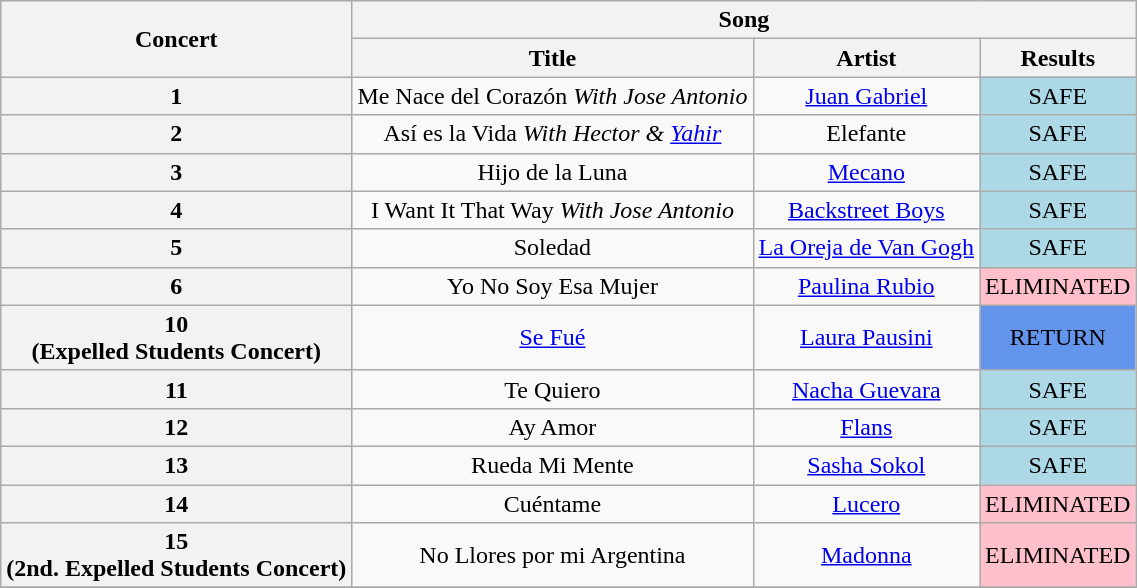<table class="wikitable" style="text-align:center">
<tr>
<th rowspan=2>Concert</th>
<th colspan=3>Song</th>
</tr>
<tr>
<th>Title</th>
<th>Artist</th>
<th>Results</th>
</tr>
<tr>
<th>1</th>
<td>Me Nace del Corazón <em>With Jose Antonio</em></td>
<td><a href='#'>Juan Gabriel</a></td>
<td bgcolor="lightblue">SAFE</td>
</tr>
<tr>
<th>2</th>
<td>Así es la Vida <em>With Hector & <a href='#'>Yahir</a></em></td>
<td>Elefante</td>
<td bgcolor="lightblue">SAFE</td>
</tr>
<tr>
<th>3</th>
<td>Hijo de la Luna</td>
<td><a href='#'>Mecano</a></td>
<td bgcolor="lightblue">SAFE</td>
</tr>
<tr>
<th>4</th>
<td>I Want It That Way <em>With Jose Antonio</em></td>
<td><a href='#'>Backstreet Boys</a></td>
<td bgcolor="lightblue">SAFE</td>
</tr>
<tr>
<th>5</th>
<td>Soledad</td>
<td><a href='#'>La Oreja de Van Gogh</a></td>
<td bgcolor="lightblue">SAFE</td>
</tr>
<tr>
<th>6</th>
<td>Yo No Soy Esa Mujer</td>
<td><a href='#'>Paulina Rubio</a></td>
<td bgcolor="pink">ELIMINATED</td>
</tr>
<tr>
<th>10 <br>(Expelled Students Concert)</th>
<td><a href='#'>Se Fué</a></td>
<td><a href='#'>Laura Pausini</a></td>
<td bgcolor="cornflowerblue">RETURN</td>
</tr>
<tr>
<th>11</th>
<td>Te Quiero</td>
<td><a href='#'>Nacha Guevara</a></td>
<td bgcolor="lightblue">SAFE</td>
</tr>
<tr>
<th>12</th>
<td>Ay Amor</td>
<td><a href='#'>Flans</a></td>
<td bgcolor="lightblue">SAFE</td>
</tr>
<tr>
<th>13</th>
<td>Rueda Mi Mente</td>
<td><a href='#'>Sasha Sokol</a></td>
<td bgcolor="lightblue">SAFE</td>
</tr>
<tr>
<th>14</th>
<td>Cuéntame</td>
<td><a href='#'>Lucero</a></td>
<td bgcolor="pink">ELIMINATED</td>
</tr>
<tr>
<th>15 <br>(2nd. Expelled Students Concert)</th>
<td>No Llores por mi Argentina</td>
<td><a href='#'>Madonna</a></td>
<td bgcolor="pink">ELIMINATED</td>
</tr>
<tr>
</tr>
</table>
